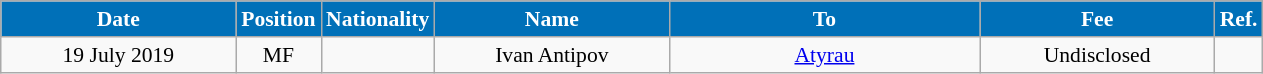<table class="wikitable"  style="text-align:center; font-size:90%; ">
<tr>
<th style="background:#0070B8; color:#FFFFFF; width:150px;">Date</th>
<th style="background:#0070B8; color:#FFFFFF; width:50px;">Position</th>
<th style="background:#0070B8; color:#FFFFFF; width:50px;">Nationality</th>
<th style="background:#0070B8; color:#FFFFFF; width:150px;">Name</th>
<th style="background:#0070B8; color:#FFFFFF; width:200px;">To</th>
<th style="background:#0070B8; color:#FFFFFF; width:150px;">Fee</th>
<th style="background:#0070B8; color:#FFFFFF; width:25px;">Ref.</th>
</tr>
<tr>
<td>19 July 2019</td>
<td>MF</td>
<td></td>
<td>Ivan Antipov</td>
<td><a href='#'>Atyrau</a></td>
<td>Undisclosed</td>
<td></td>
</tr>
</table>
